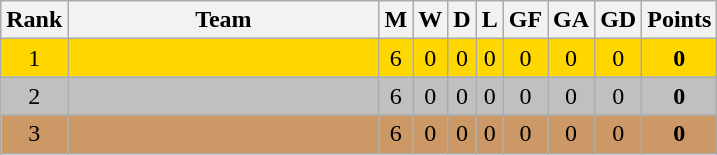<table class="wikitable sortable" style="text-align:center">
<tr>
<th>Rank</th>
<th width=200>Team</th>
<th>M</th>
<th>W</th>
<th>D</th>
<th>L</th>
<th>GF</th>
<th>GA</th>
<th>GD</th>
<th>Points</th>
</tr>
<tr bgcolor=gold>
<td>1</td>
<td align=left></td>
<td>6</td>
<td>0</td>
<td>0</td>
<td>0</td>
<td>0</td>
<td>0</td>
<td>0</td>
<td><strong>0</strong></td>
</tr>
<tr bgcolor=silver>
<td>2</td>
<td align=left></td>
<td>6</td>
<td>0</td>
<td>0</td>
<td>0</td>
<td>0</td>
<td>0</td>
<td>0</td>
<td><strong>0</strong></td>
</tr>
<tr bgcolor=#cc9966>
<td>3</td>
<td align=left></td>
<td>6</td>
<td>0</td>
<td>0</td>
<td>0</td>
<td>0</td>
<td>0</td>
<td>0</td>
<td><strong>0</strong></td>
</tr>
</table>
